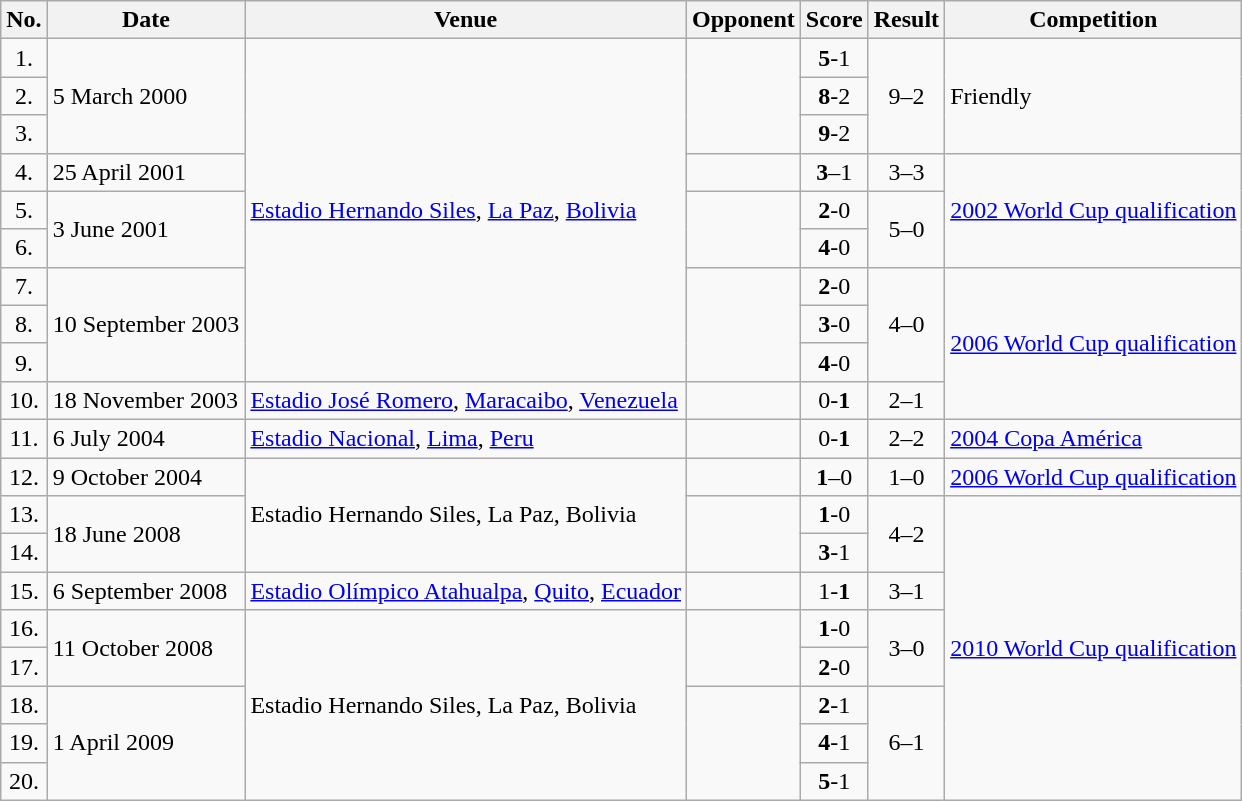<table class="wikitable sortable">
<tr>
<th scope="col">No.</th>
<th scope="col">Date</th>
<th scope="col">Venue</th>
<th scope="col">Opponent</th>
<th scope="col">Score</th>
<th scope="col">Result</th>
<th scope="col">Competition</th>
</tr>
<tr>
<td align=center>1.</td>
<td rowspan=3>5 March 2000</td>
<td rowspan=9><a href='#'>Estadio Hernando Siles</a>, <a href='#'>La Paz</a>, <a href='#'>Bolivia</a></td>
<td rowspan=3></td>
<td align=center><strong>5</strong>-1</td>
<td align=center rowspan=3>9–2</td>
<td rowspan=3>Friendly</td>
</tr>
<tr>
<td align=center>2.</td>
<td align=center><strong>8</strong>-2</td>
</tr>
<tr>
<td align=center>3.</td>
<td align=center><strong>9</strong>-2</td>
</tr>
<tr>
<td align=center>4.</td>
<td>25 April 2001</td>
<td></td>
<td align=center><strong>3</strong>–1</td>
<td align=center>3–3</td>
<td rowspan=3><a href='#'>2002 World Cup qualification</a></td>
</tr>
<tr>
<td align=center>5.</td>
<td rowspan=2>3 June 2001</td>
<td rowspan=2></td>
<td align=center><strong>2</strong>-0</td>
<td align=center rowspan=2>5–0</td>
</tr>
<tr>
<td align=center>6.</td>
<td align=center><strong>4</strong>-0</td>
</tr>
<tr>
<td align=center>7.</td>
<td rowspan=3>10 September 2003</td>
<td rowspan=3></td>
<td align=center><strong>2</strong>-0</td>
<td align=center rowspan=3>4–0</td>
<td rowspan=4><a href='#'>2006 World Cup qualification</a></td>
</tr>
<tr>
<td align=center>8.</td>
<td align=center><strong>3</strong>-0</td>
</tr>
<tr>
<td align=center>9.</td>
<td align=center><strong>4</strong>-0</td>
</tr>
<tr>
<td align=center>10.</td>
<td>18 November 2003</td>
<td><a href='#'>Estadio José Romero</a>, <a href='#'>Maracaibo</a>, <a href='#'>Venezuela</a></td>
<td></td>
<td align=center>0-<strong>1</strong></td>
<td align=center>2–1</td>
</tr>
<tr>
<td align=center>11.</td>
<td>6 July 2004</td>
<td><a href='#'>Estadio Nacional</a>, <a href='#'>Lima</a>, <a href='#'>Peru</a></td>
<td></td>
<td align=center>0-<strong>1</strong></td>
<td align=center>2–2</td>
<td><a href='#'>2004 Copa América</a></td>
</tr>
<tr>
<td align=center>12.</td>
<td>9 October 2004</td>
<td rowspan=3>Estadio Hernando Siles, La Paz, Bolivia</td>
<td></td>
<td align=center><strong>1</strong>–0</td>
<td align=center>1–0</td>
<td><a href='#'>2006 World Cup qualification</a></td>
</tr>
<tr>
<td align=center>13.</td>
<td rowspan=2>18 June 2008</td>
<td rowspan=2></td>
<td align=center><strong>1</strong>-0</td>
<td align=center rowspan=2>4–2</td>
<td rowspan=8><a href='#'>2010 World Cup qualification</a></td>
</tr>
<tr>
<td align=center>14.</td>
<td align=center><strong>3</strong>-1</td>
</tr>
<tr>
<td align=center>15.</td>
<td>6 September 2008</td>
<td><a href='#'>Estadio Olímpico Atahualpa</a>, <a href='#'>Quito</a>, <a href='#'>Ecuador</a></td>
<td></td>
<td align=center>1-<strong>1</strong></td>
<td align=center>3–1</td>
</tr>
<tr>
<td align=center>16.</td>
<td rowspan=2>11 October 2008</td>
<td rowspan=5>Estadio Hernando Siles, La Paz, Bolivia</td>
<td rowspan=2></td>
<td align=center><strong>1</strong>-0</td>
<td align=center rowspan=2>3–0</td>
</tr>
<tr>
<td align=center>17.</td>
<td align=center><strong>2</strong>-0</td>
</tr>
<tr>
<td align=center>18.</td>
<td rowspan=3>1 April 2009</td>
<td rowspan=3></td>
<td align=center><strong>2</strong>-1</td>
<td align=center rowspan=3>6–1</td>
</tr>
<tr>
<td align=center>19.</td>
<td align=center><strong>4</strong>-1</td>
</tr>
<tr>
<td align=center>20.</td>
<td align=center><strong>5</strong>-1</td>
</tr>
</table>
